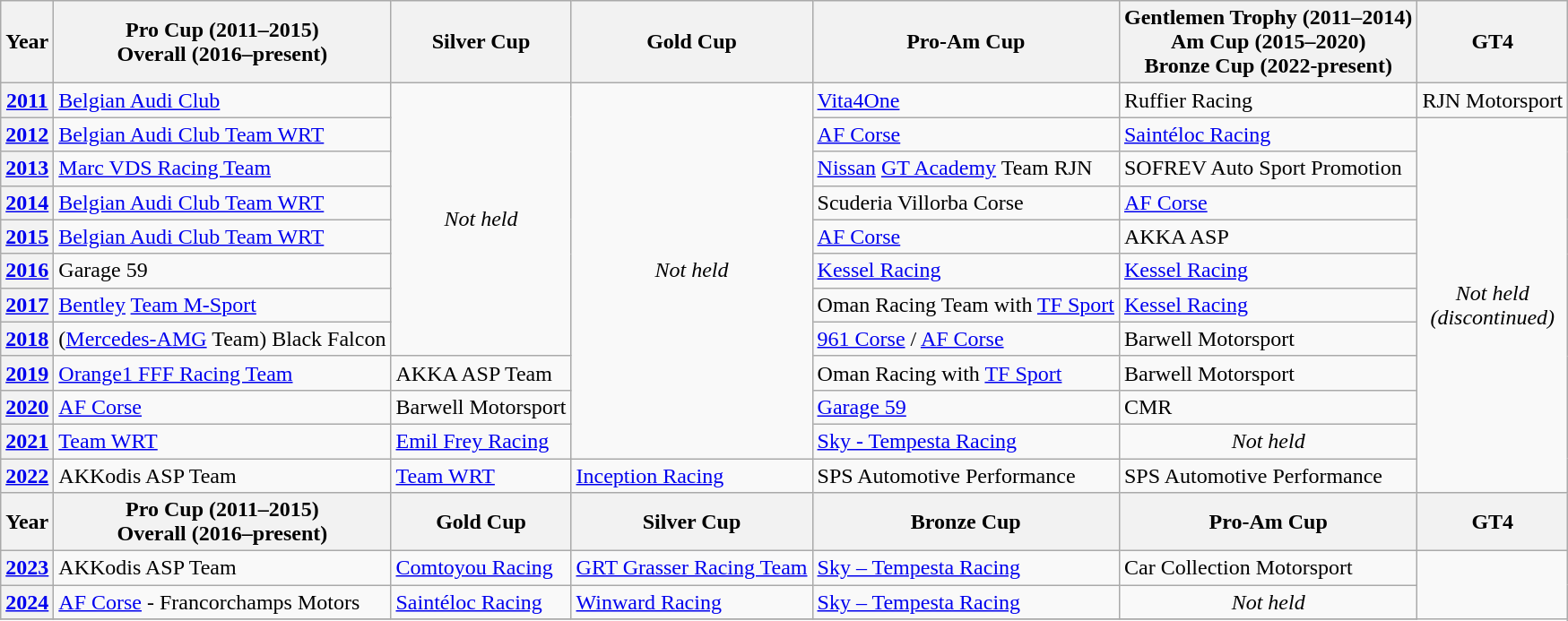<table class="wikitable">
<tr>
<th>Year</th>
<th>Pro Cup (2011–2015)<br>Overall (2016–present)</th>
<th>Silver Cup</th>
<th>Gold Cup</th>
<th>Pro-Am Cup</th>
<th>Gentlemen Trophy (2011–2014)<br>Am Cup (2015–2020)<br>Bronze Cup (2022-present)</th>
<th>GT4</th>
</tr>
<tr>
<th><a href='#'>2011</a></th>
<td> <a href='#'>Belgian Audi Club</a></td>
<td rowspan=8 align=center><em>Not held</em></td>
<td rowspan=11 align=center><em>Not held</em></td>
<td> <a href='#'>Vita4One</a></td>
<td> Ruffier Racing</td>
<td> RJN Motorsport</td>
</tr>
<tr>
<th><a href='#'>2012</a></th>
<td> <a href='#'>Belgian Audi Club Team WRT</a></td>
<td> <a href='#'>AF Corse</a></td>
<td> <a href='#'>Saintéloc Racing</a></td>
<td rowspan=11 align=center><em>Not held</em><br><em>(discontinued)</em></td>
</tr>
<tr>
<th><a href='#'>2013</a></th>
<td> <a href='#'>Marc VDS Racing Team</a></td>
<td> <a href='#'>Nissan</a> <a href='#'>GT Academy</a> Team RJN</td>
<td> SOFREV Auto Sport Promotion</td>
</tr>
<tr>
<th><a href='#'>2014</a></th>
<td> <a href='#'>Belgian Audi Club Team WRT</a></td>
<td> Scuderia Villorba Corse</td>
<td> <a href='#'>AF Corse</a></td>
</tr>
<tr>
<th><a href='#'>2015</a></th>
<td> <a href='#'>Belgian Audi Club Team WRT</a></td>
<td> <a href='#'>AF Corse</a></td>
<td> AKKA ASP</td>
</tr>
<tr>
<th><a href='#'>2016</a></th>
<td> Garage 59</td>
<td> <a href='#'>Kessel Racing</a></td>
<td> <a href='#'>Kessel Racing</a></td>
</tr>
<tr>
<th><a href='#'>2017</a></th>
<td> <a href='#'>Bentley</a> <a href='#'>Team M-Sport</a></td>
<td> Oman Racing Team with <a href='#'>TF Sport</a></td>
<td> <a href='#'>Kessel Racing</a></td>
</tr>
<tr>
<th><a href='#'>2018</a></th>
<td> (<a href='#'>Mercedes-AMG</a> Team) Black Falcon</td>
<td> <a href='#'>961 Corse</a> /  <a href='#'>AF Corse</a></td>
<td> Barwell Motorsport</td>
</tr>
<tr>
<th><a href='#'>2019</a></th>
<td> <a href='#'>Orange1 FFF Racing Team</a></td>
<td> AKKA ASP Team</td>
<td> Oman Racing with <a href='#'>TF Sport</a></td>
<td> Barwell Motorsport</td>
</tr>
<tr>
<th><a href='#'>2020</a></th>
<td> <a href='#'>AF Corse</a></td>
<td> Barwell Motorsport</td>
<td> <a href='#'>Garage 59</a></td>
<td> CMR</td>
</tr>
<tr>
<th><a href='#'>2021</a></th>
<td> <a href='#'>Team WRT</a></td>
<td> <a href='#'>Emil Frey Racing</a></td>
<td> <a href='#'>Sky - Tempesta Racing</a></td>
<td rowspan=1 align=center><em>Not held</em></td>
</tr>
<tr>
<th><a href='#'>2022</a></th>
<td> AKKodis ASP Team</td>
<td> <a href='#'>Team WRT</a></td>
<td> <a href='#'>Inception Racing</a></td>
<td> SPS Automotive Performance</td>
<td> SPS Automotive Performance</td>
</tr>
<tr>
<th>Year</th>
<th>Pro Cup (2011–2015)<br>Overall (2016–present)</th>
<th>Gold Cup</th>
<th>Silver Cup</th>
<th>Bronze Cup</th>
<th>Pro-Am Cup</th>
<th>GT4</th>
</tr>
<tr>
<th><a href='#'>2023</a></th>
<td> AKKodis ASP Team</td>
<td> <a href='#'>Comtoyou Racing</a></td>
<td> <a href='#'>GRT Grasser Racing Team</a></td>
<td> <a href='#'>Sky – Tempesta Racing</a></td>
<td> Car Collection Motorsport</td>
</tr>
<tr>
<th><a href='#'>2024</a></th>
<td> <a href='#'>AF Corse</a> - Francorchamps Motors</td>
<td> <a href='#'>Saintéloc Racing</a></td>
<td> <a href='#'>Winward Racing</a></td>
<td> <a href='#'>Sky – Tempesta Racing</a></td>
<td rowspan="1" align=center><em>Not held</em></td>
</tr>
<tr>
</tr>
</table>
